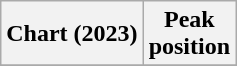<table class="wikitable sortable plainrowheaders">
<tr>
<th scope="col">Chart (2023)</th>
<th scope="col">Peak<br>position</th>
</tr>
<tr>
</tr>
</table>
